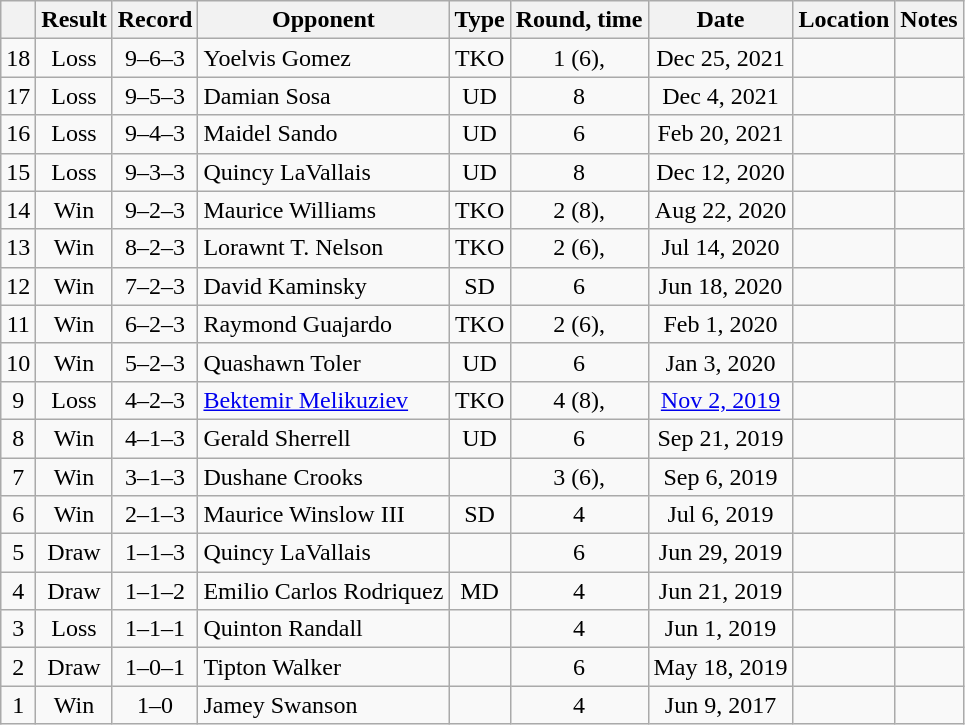<table class="wikitable" style="text-align:center">
<tr>
<th></th>
<th>Result</th>
<th>Record</th>
<th>Opponent</th>
<th>Type</th>
<th>Round, time</th>
<th>Date</th>
<th>Location</th>
<th>Notes</th>
</tr>
<tr>
<td>18</td>
<td>Loss</td>
<td>9–6–3</td>
<td style="text-align:left;">Yoelvis Gomez</td>
<td>TKO</td>
<td>1 (6), </td>
<td>Dec 25, 2021</td>
<td style="text-align:left;"></td>
<td></td>
</tr>
<tr>
<td>17</td>
<td>Loss</td>
<td>9–5–3</td>
<td style="text-align:left;">Damian Sosa</td>
<td>UD</td>
<td>8</td>
<td>Dec 4, 2021</td>
<td style="text-align:left;"></td>
<td></td>
</tr>
<tr>
<td>16</td>
<td>Loss</td>
<td>9–4–3</td>
<td style="text-align:left;">Maidel Sando</td>
<td>UD</td>
<td>6</td>
<td>Feb 20, 2021</td>
<td style="text-align:left;"></td>
<td></td>
</tr>
<tr>
<td>15</td>
<td>Loss</td>
<td>9–3–3</td>
<td style="text-align:left;">Quincy LaVallais</td>
<td>UD</td>
<td>8</td>
<td>Dec 12, 2020</td>
<td style="text-align:left;"></td>
<td></td>
</tr>
<tr>
<td>14</td>
<td>Win</td>
<td>9–2–3</td>
<td style="text-align:left;">Maurice Williams</td>
<td>TKO</td>
<td>2 (8), </td>
<td>Aug 22, 2020</td>
<td style="text-align:left;"></td>
<td></td>
</tr>
<tr>
<td>13</td>
<td>Win</td>
<td>8–2–3</td>
<td style="text-align:left;">Lorawnt T. Nelson</td>
<td>TKO</td>
<td>2 (6), </td>
<td>Jul 14, 2020</td>
<td style="text-align:left;"></td>
<td></td>
</tr>
<tr>
<td>12</td>
<td>Win</td>
<td>7–2–3</td>
<td style="text-align:left;">David Kaminsky</td>
<td>SD</td>
<td>6</td>
<td>Jun 18, 2020</td>
<td style="text-align:left;"></td>
<td></td>
</tr>
<tr>
<td>11</td>
<td>Win</td>
<td>6–2–3</td>
<td style="text-align:left;">Raymond Guajardo</td>
<td>TKO</td>
<td>2 (6), </td>
<td>Feb 1, 2020</td>
<td style="text-align:left;"></td>
<td></td>
</tr>
<tr>
<td>10</td>
<td>Win</td>
<td>5–2–3</td>
<td style="text-align:left;">Quashawn Toler</td>
<td>UD</td>
<td>6</td>
<td>Jan 3, 2020</td>
<td style="text-align:left;"></td>
<td></td>
</tr>
<tr>
<td>9</td>
<td>Loss</td>
<td>4–2–3</td>
<td style="text-align:left;"><a href='#'>Bektemir Melikuziev</a></td>
<td>TKO</td>
<td>4 (8), </td>
<td><a href='#'>Nov 2, 2019</a></td>
<td style="text-align:left;"></td>
<td></td>
</tr>
<tr>
<td>8</td>
<td>Win</td>
<td>4–1–3</td>
<td style="text-align:left;">Gerald Sherrell</td>
<td>UD</td>
<td>6</td>
<td>Sep 21, 2019</td>
<td style="text-align:left;"></td>
<td></td>
</tr>
<tr>
<td>7</td>
<td>Win</td>
<td>3–1–3</td>
<td style="text-align:left;">Dushane Crooks</td>
<td></td>
<td>3 (6), </td>
<td>Sep 6, 2019</td>
<td style="text-align:left;"></td>
<td></td>
</tr>
<tr>
<td>6</td>
<td>Win</td>
<td>2–1–3</td>
<td style="text-align:left;">Maurice Winslow III</td>
<td>SD</td>
<td>4</td>
<td>Jul 6, 2019</td>
<td style="text-align:left;"></td>
<td></td>
</tr>
<tr>
<td>5</td>
<td>Draw</td>
<td>1–1–3</td>
<td style="text-align:left;">Quincy LaVallais</td>
<td></td>
<td>6</td>
<td>Jun 29, 2019</td>
<td style="text-align:left;"></td>
<td></td>
</tr>
<tr>
<td>4</td>
<td>Draw</td>
<td>1–1–2</td>
<td style="text-align:left;">Emilio Carlos Rodriquez</td>
<td>MD</td>
<td>4</td>
<td>Jun 21, 2019</td>
<td style="text-align:left;"></td>
<td></td>
</tr>
<tr>
<td>3</td>
<td>Loss</td>
<td>1–1–1</td>
<td style="text-align:left;">Quinton Randall</td>
<td></td>
<td>4</td>
<td>Jun 1, 2019</td>
<td style="text-align:left;"></td>
<td></td>
</tr>
<tr>
<td>2</td>
<td>Draw</td>
<td>1–0–1</td>
<td style="text-align:left;">Tipton Walker</td>
<td></td>
<td>6</td>
<td>May 18, 2019</td>
<td style="text-align:left;"></td>
<td></td>
</tr>
<tr>
<td>1</td>
<td>Win</td>
<td>1–0</td>
<td style="text-align:left;">Jamey Swanson</td>
<td></td>
<td>4</td>
<td>Jun 9, 2017</td>
<td style="text-align:left;"></td>
<td></td>
</tr>
</table>
